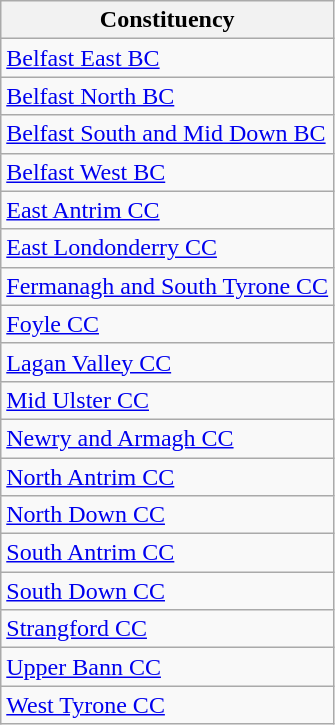<table class="wikitable sortable">
<tr>
<th>Constituency</th>
</tr>
<tr>
<td><a href='#'>Belfast East BC</a></td>
</tr>
<tr>
<td><a href='#'>Belfast North BC</a></td>
</tr>
<tr>
<td><a href='#'>Belfast South and Mid Down BC</a></td>
</tr>
<tr>
<td><a href='#'>Belfast West BC</a></td>
</tr>
<tr>
<td><a href='#'>East Antrim CC</a></td>
</tr>
<tr>
<td><a href='#'>East Londonderry CC</a></td>
</tr>
<tr>
<td><a href='#'>Fermanagh and South Tyrone CC</a></td>
</tr>
<tr>
<td><a href='#'>Foyle CC</a></td>
</tr>
<tr>
<td><a href='#'>Lagan Valley CC</a></td>
</tr>
<tr>
<td><a href='#'>Mid Ulster CC</a></td>
</tr>
<tr>
<td><a href='#'>Newry and Armagh CC</a></td>
</tr>
<tr>
<td><a href='#'>North Antrim CC</a></td>
</tr>
<tr>
<td><a href='#'>North Down CC</a></td>
</tr>
<tr>
<td><a href='#'>South Antrim CC</a></td>
</tr>
<tr>
<td><a href='#'>South Down CC</a></td>
</tr>
<tr>
<td><a href='#'>Strangford CC</a></td>
</tr>
<tr>
<td><a href='#'>Upper Bann CC</a></td>
</tr>
<tr>
<td><a href='#'>West Tyrone CC</a></td>
</tr>
</table>
